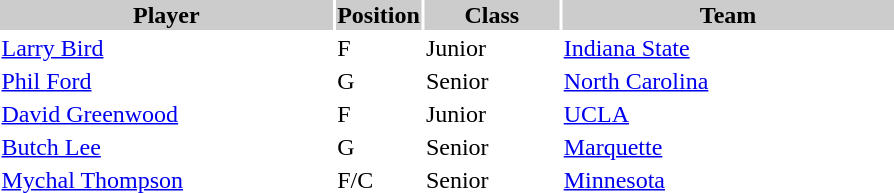<table style="width:600px" "border:'1' 'solid' 'gray'">
<tr>
<th style="background:#CCCCCC;width:40%">Player</th>
<th style="background:#CCCCCC;width:4%">Position</th>
<th style="background:#CCCCCC;width:16%">Class</th>
<th style="background:#CCCCCC;width:40%">Team</th>
</tr>
<tr>
<td><a href='#'>Larry Bird</a></td>
<td>F</td>
<td>Junior</td>
<td><a href='#'>Indiana State</a></td>
</tr>
<tr>
<td><a href='#'>Phil Ford</a></td>
<td>G</td>
<td>Senior</td>
<td><a href='#'>North Carolina</a></td>
</tr>
<tr>
<td><a href='#'>David Greenwood</a></td>
<td>F</td>
<td>Junior</td>
<td><a href='#'>UCLA</a></td>
</tr>
<tr>
<td><a href='#'>Butch Lee</a></td>
<td>G</td>
<td>Senior</td>
<td><a href='#'>Marquette</a></td>
</tr>
<tr>
<td><a href='#'>Mychal Thompson</a></td>
<td>F/C</td>
<td>Senior</td>
<td><a href='#'>Minnesota</a></td>
</tr>
</table>
